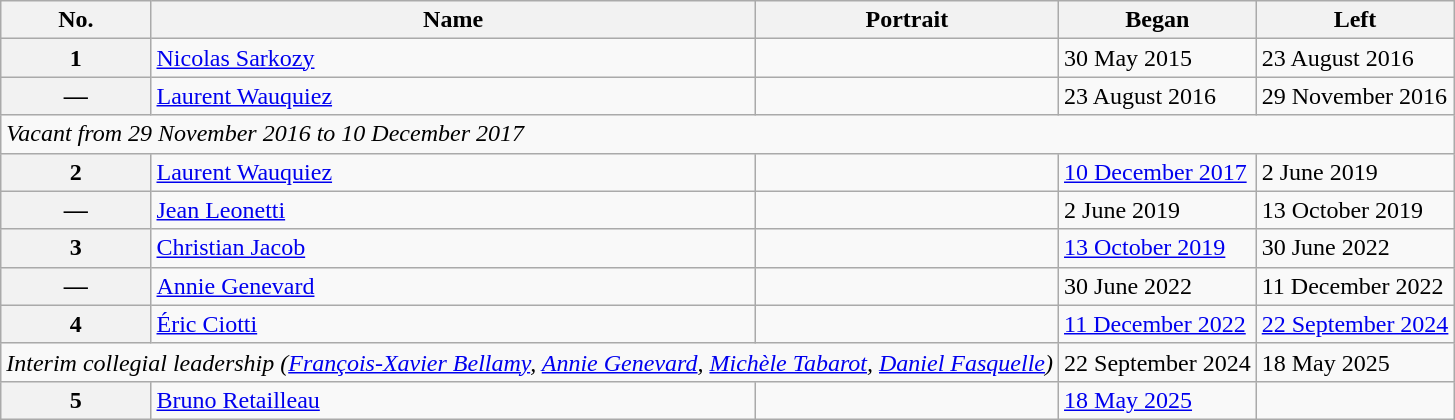<table class="wikitable">
<tr>
<th>No.</th>
<th>Name</th>
<th>Portrait</th>
<th>Began</th>
<th>Left</th>
</tr>
<tr>
<th>1</th>
<td><a href='#'>Nicolas Sarkozy</a></td>
<td></td>
<td>30 May 2015</td>
<td>23 August 2016</td>
</tr>
<tr>
<th>—</th>
<td><a href='#'>Laurent Wauquiez</a></td>
<td></td>
<td>23 August 2016</td>
<td>29 November 2016</td>
</tr>
<tr>
<td colspan=5><em>Vacant from 29 November 2016 to 10 December 2017</em></td>
</tr>
<tr>
<th>2</th>
<td><a href='#'>Laurent Wauquiez</a></td>
<td></td>
<td><a href='#'>10 December 2017</a></td>
<td>2 June 2019</td>
</tr>
<tr>
<th>—</th>
<td><a href='#'>Jean Leonetti</a></td>
<td></td>
<td>2 June 2019</td>
<td>13 October 2019</td>
</tr>
<tr>
<th>3</th>
<td><a href='#'>Christian Jacob</a></td>
<td></td>
<td><a href='#'>13 October 2019</a></td>
<td>30 June 2022</td>
</tr>
<tr>
<th>—</th>
<td><a href='#'>Annie Genevard</a></td>
<td></td>
<td>30 June 2022</td>
<td>11 December 2022</td>
</tr>
<tr>
<th>4</th>
<td><a href='#'>Éric Ciotti</a></td>
<td></td>
<td><a href='#'>11 December 2022</a></td>
<td><a href='#'>22 September 2024</a></td>
</tr>
<tr>
<td colspan="3"><em>Interim collegial leadership</em> <em>(<a href='#'>François-Xavier Bellamy</a>, <a href='#'>Annie Genevard</a>, <a href='#'>Michèle Tabarot</a>, <a href='#'>Daniel Fasquelle</a>)</em></td>
<td>22 September 2024</td>
<td>18 May 2025</td>
</tr>
<tr>
<th>5</th>
<td><a href='#'>Bruno Retailleau</a></td>
<td></td>
<td><a href='#'>18 May 2025</a></td>
<td></td>
</tr>
</table>
